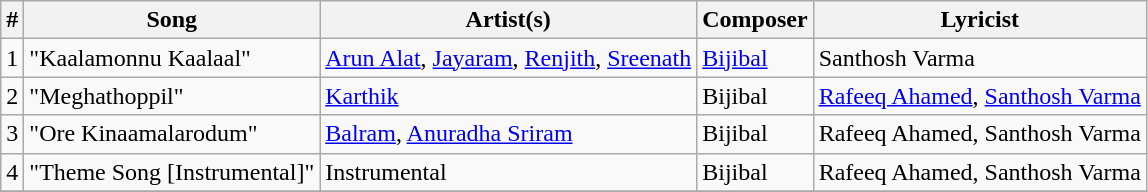<table class="wikitable">
<tr>
<th>#</th>
<th>Song</th>
<th>Artist(s)</th>
<th>Composer</th>
<th>Lyricist</th>
</tr>
<tr>
<td>1</td>
<td>"Kaalamonnu Kaalaal"</td>
<td><a href='#'>Arun Alat</a>, <a href='#'>Jayaram</a>, <a href='#'>Renjith</a>, <a href='#'>Sreenath</a></td>
<td><a href='#'>Bijibal</a></td>
<td>Santhosh Varma</td>
</tr>
<tr>
<td>2</td>
<td>"Meghathoppil"</td>
<td><a href='#'>Karthik</a></td>
<td>Bijibal</td>
<td><a href='#'>Rafeeq Ahamed</a>, <a href='#'>Santhosh Varma</a></td>
</tr>
<tr>
<td>3</td>
<td>"Ore Kinaamalarodum"</td>
<td><a href='#'>Balram</a>, <a href='#'>Anuradha Sriram</a></td>
<td>Bijibal</td>
<td>Rafeeq Ahamed, Santhosh Varma</td>
</tr>
<tr>
<td>4</td>
<td>"Theme Song [Instrumental]"</td>
<td>Instrumental</td>
<td>Bijibal</td>
<td>Rafeeq Ahamed, Santhosh Varma</td>
</tr>
<tr>
</tr>
</table>
